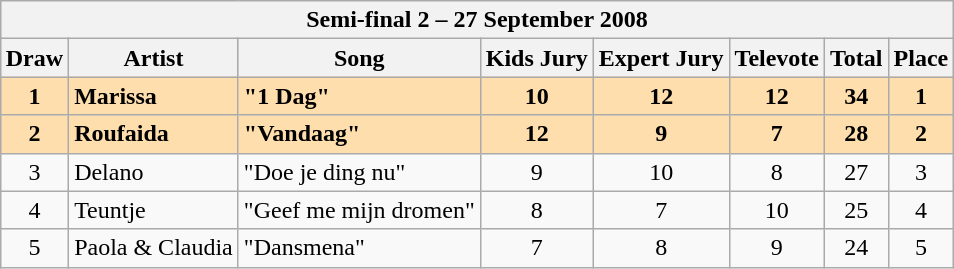<table class="sortable wikitable" style="margin: 1em auto 1em auto; text-align:center;">
<tr>
<th colspan="8">Semi-final 2 – <strong>27 September 2008</strong></th>
</tr>
<tr bgcolor="#CCCCCC">
<th>Draw</th>
<th>Artist</th>
<th>Song</th>
<th>Kids Jury</th>
<th>Expert Jury</th>
<th>Televote</th>
<th>Total</th>
<th>Place</th>
</tr>
<tr style="font-weight:bold; background:#FFDEAD;">
<td>1</td>
<td align="left"><strong>Marissa</strong></td>
<td align="left"><strong>"1 Dag"</strong></td>
<td><strong>10</strong></td>
<td><strong>12</strong></td>
<td><strong>12</strong></td>
<td><strong>34</strong></td>
<td><strong>1</strong></td>
</tr>
<tr style="font-weight:bold; background:#FFDEAD;">
<td>2</td>
<td align="left"><strong>Roufaida</strong></td>
<td align="left"><strong>"Vandaag"</strong></td>
<td><strong>12</strong></td>
<td><strong>9</strong></td>
<td><strong>7</strong></td>
<td><strong>28</strong></td>
<td><strong>2</strong></td>
</tr>
<tr>
<td>3</td>
<td align="left">Delano</td>
<td align="left">"Doe je ding nu"</td>
<td>9</td>
<td>10</td>
<td>8</td>
<td>27</td>
<td>3</td>
</tr>
<tr>
<td>4</td>
<td align="left">Teuntje</td>
<td align="left">"Geef me mijn dromen"</td>
<td>8</td>
<td>7</td>
<td>10</td>
<td>25</td>
<td>4</td>
</tr>
<tr>
<td>5</td>
<td align="left">Paola & Claudia</td>
<td align="left">"Dansmena"</td>
<td>7</td>
<td>8</td>
<td>9</td>
<td>24</td>
<td>5</td>
</tr>
</table>
